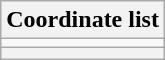<table class="wikitable collapsible collapsed">
<tr>
<th>Coordinate list</th>
</tr>
<tr style="font-size: 80%;">
<td></td>
</tr>
<tr>
<th></th>
</tr>
</table>
